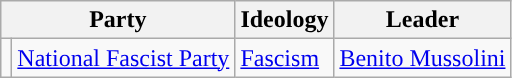<table class=wikitable style="font-size:100%">
<tr>
<th colspan=2>Party</th>
<th>Ideology</th>
<th>Leader</th>
</tr>
<tr>
<td style="color:inherit;background:"></td>
<td><a href='#'>National Fascist Party</a></td>
<td><a href='#'>Fascism</a></td>
<td><a href='#'>Benito Mussolini</a></td>
</tr>
</table>
